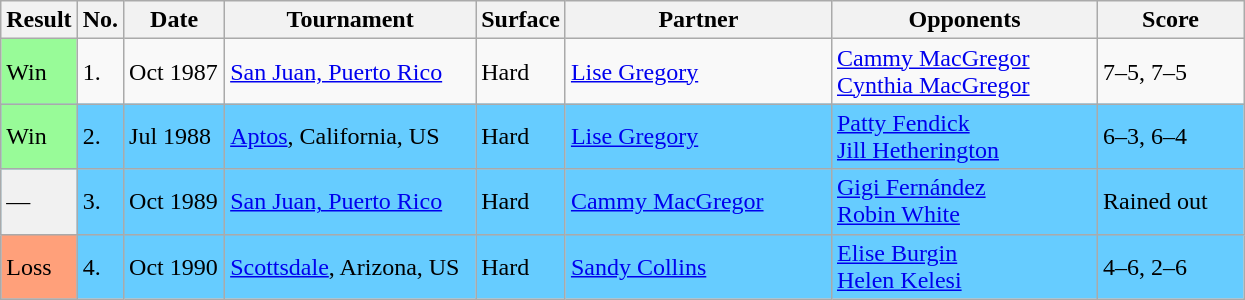<table class="sortable wikitable">
<tr>
<th>Result</th>
<th style="width:20px">No.</th>
<th style="width:60px">Date</th>
<th style="width:160px">Tournament</th>
<th style="width:50px">Surface</th>
<th style="width:170px">Partner</th>
<th style="width:170px">Opponents</th>
<th style="width:90px" class="unsortable">Score</th>
</tr>
<tr bgcolor=>
<td style="background:#98fb98;">Win</td>
<td>1.</td>
<td>Oct 1987</td>
<td><a href='#'>San Juan, Puerto Rico</a></td>
<td>Hard</td>
<td> <a href='#'>Lise Gregory</a></td>
<td> <a href='#'>Cammy MacGregor</a> <br>  <a href='#'>Cynthia MacGregor</a></td>
<td>7–5, 7–5</td>
</tr>
<tr style="background:#6cf;">
<td style="background:#98fb98;">Win</td>
<td>2.</td>
<td>Jul 1988</td>
<td><a href='#'>Aptos</a>, California, US</td>
<td>Hard</td>
<td> <a href='#'>Lise Gregory</a></td>
<td> <a href='#'>Patty Fendick</a> <br>  <a href='#'>Jill Hetherington</a></td>
<td>6–3, 6–4</td>
</tr>
<tr style="background:#6cf;">
<td style="background:#f1f1f1;">—</td>
<td>3.</td>
<td>Oct 1989</td>
<td><a href='#'>San Juan, Puerto Rico</a></td>
<td>Hard</td>
<td> <a href='#'>Cammy MacGregor</a></td>
<td> <a href='#'>Gigi Fernández</a> <br>  <a href='#'>Robin White</a></td>
<td>Rained out</td>
</tr>
<tr style="background:#6cf;">
<td style="background:#ffa07a;">Loss</td>
<td>4.</td>
<td>Oct 1990</td>
<td><a href='#'>Scottsdale</a>, Arizona, US</td>
<td>Hard</td>
<td> <a href='#'>Sandy Collins</a></td>
<td> <a href='#'>Elise Burgin</a> <br>  <a href='#'>Helen Kelesi</a></td>
<td>4–6, 2–6</td>
</tr>
</table>
